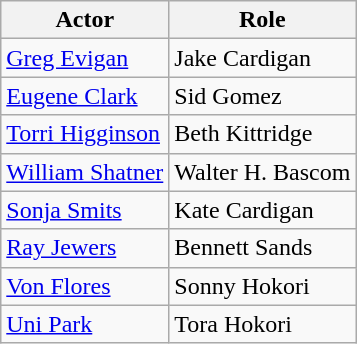<table class="wikitable">
<tr>
<th>Actor</th>
<th>Role</th>
</tr>
<tr>
<td><a href='#'>Greg Evigan</a></td>
<td>Jake Cardigan</td>
</tr>
<tr>
<td><a href='#'>Eugene Clark</a></td>
<td>Sid Gomez</td>
</tr>
<tr>
<td><a href='#'>Torri Higginson</a></td>
<td>Beth Kittridge</td>
</tr>
<tr>
<td><a href='#'>William Shatner</a></td>
<td>Walter H. Bascom</td>
</tr>
<tr>
<td><a href='#'>Sonja Smits</a></td>
<td>Kate Cardigan</td>
</tr>
<tr>
<td><a href='#'>Ray Jewers</a></td>
<td>Bennett Sands</td>
</tr>
<tr>
<td><a href='#'>Von Flores</a></td>
<td>Sonny Hokori</td>
</tr>
<tr>
<td><a href='#'>Uni Park</a></td>
<td>Tora Hokori</td>
</tr>
</table>
